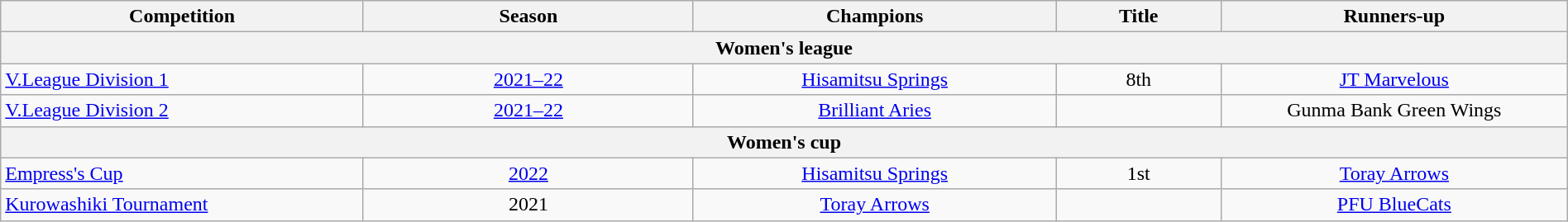<table class="wikitable" width=100% text=center>
<tr>
<th style="width:22%;">Competition</th>
<th style="width:20%;">Season</th>
<th style="width:22%;">Champions</th>
<th style="width:10%;">Title</th>
<th style="width:21%;">Runners-up</th>
</tr>
<tr>
<th colspan=11><strong>Women's league</strong></th>
</tr>
<tr>
<td><a href='#'>V.League Division 1</a></td>
<td align=center><a href='#'>2021–22</a></td>
<td align=center><a href='#'>Hisamitsu Springs</a></td>
<td align=center>8th</td>
<td align=center><a href='#'>JT Marvelous</a></td>
</tr>
<tr>
<td><a href='#'>V.League Division 2</a></td>
<td align=center><a href='#'>2021–22</a></td>
<td align=center><a href='#'>Brilliant Aries</a></td>
<td align=center></td>
<td align=center>Gunma Bank Green Wings</td>
</tr>
<tr>
<th colspan=11>Women's cup</th>
</tr>
<tr>
<td><a href='#'>Empress's Cup</a></td>
<td align=center><a href='#'>2022</a></td>
<td align=center><a href='#'>Hisamitsu Springs</a></td>
<td align=center>1st</td>
<td align=center><a href='#'>Toray Arrows</a></td>
</tr>
<tr>
<td><a href='#'>Kurowashiki Tournament</a></td>
<td align=center>2021</td>
<td align=center><a href='#'>Toray Arrows</a></td>
<td align=center></td>
<td align=center><a href='#'>PFU BlueCats</a></td>
</tr>
</table>
